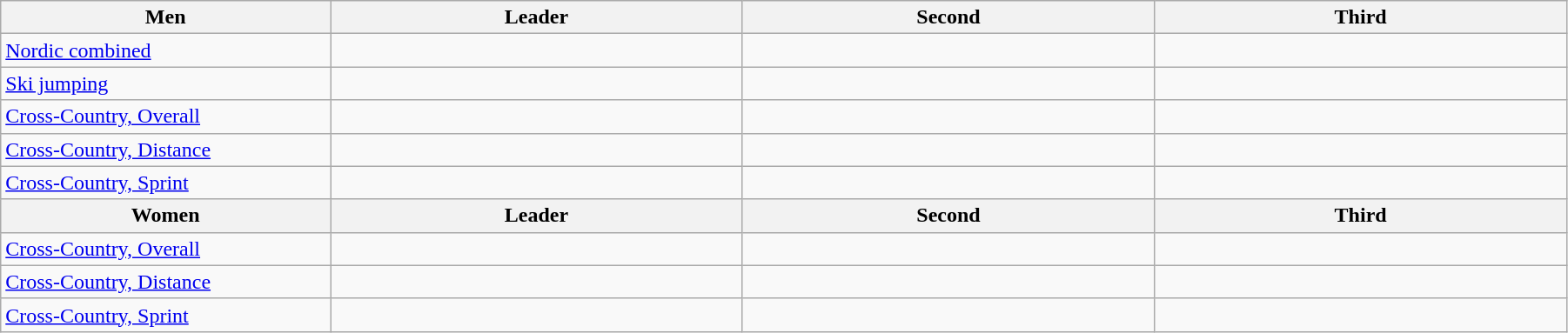<table class="wikitable" style="width:95%;">
<tr>
<th style="width:20%;">Men</th>
<th style="width:25%;">Leader</th>
<th style="width:25%;">Second</th>
<th style="width:25%;">Third</th>
</tr>
<tr>
<td><a href='#'>Nordic combined</a></td>
<td></td>
<td></td>
<td></td>
</tr>
<tr>
<td><a href='#'>Ski jumping</a></td>
<td></td>
<td></td>
<td></td>
</tr>
<tr>
<td><a href='#'>Cross-Country, Overall</a></td>
<td></td>
<td></td>
<td></td>
</tr>
<tr>
<td><a href='#'>Cross-Country, Distance</a></td>
<td></td>
<td></td>
<td></td>
</tr>
<tr valign="top">
<td><a href='#'>Cross-Country, Sprint</a></td>
<td></td>
<td></td>
<td></td>
</tr>
<tr>
<th>Women</th>
<th>Leader</th>
<th>Second</th>
<th>Third</th>
</tr>
<tr>
<td><a href='#'>Cross-Country, Overall</a></td>
<td></td>
<td></td>
<td></td>
</tr>
<tr>
<td><a href='#'>Cross-Country, Distance</a></td>
<td></td>
<td></td>
<td></td>
</tr>
<tr>
<td><a href='#'>Cross-Country, Sprint</a></td>
<td></td>
<td></td>
<td></td>
</tr>
</table>
